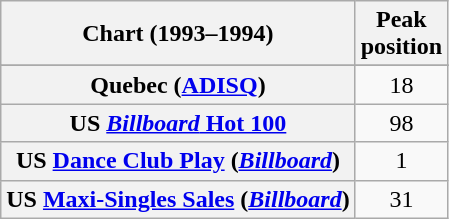<table class="wikitable sortable plainrowheaders" style="text-align:center">
<tr>
<th>Chart (1993–1994)</th>
<th>Peak <br>position</th>
</tr>
<tr>
</tr>
<tr>
<th scope="row">Quebec (<a href='#'>ADISQ</a>)</th>
<td align="center">18</td>
</tr>
<tr>
<th scope="row">US <a href='#'><em>Billboard</em> Hot 100</a></th>
<td>98</td>
</tr>
<tr>
<th scope="row">US <a href='#'>Dance Club Play</a> (<em><a href='#'>Billboard</a></em>)</th>
<td>1</td>
</tr>
<tr>
<th scope="row">US <a href='#'>Maxi-Singles Sales</a> (<em><a href='#'>Billboard</a></em>)</th>
<td>31</td>
</tr>
</table>
